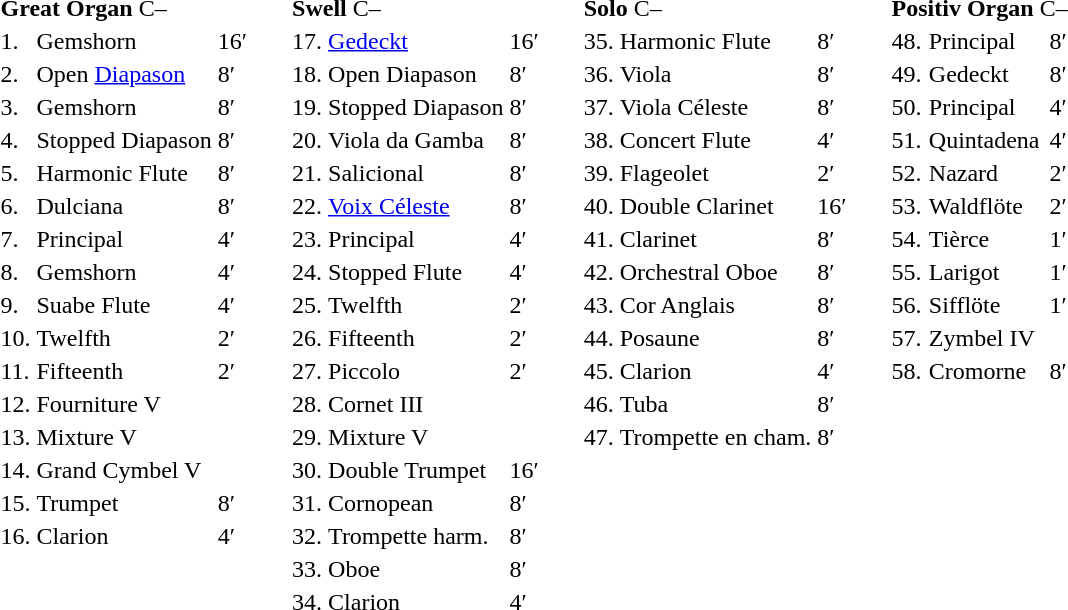<table border="0" cellspacing="20" cellpadding="12" style="border-collapse:collapse;">
<tr>
<td style="vertical-align:top"><br><table border="0">
<tr>
<td colspan=4><strong>Great Organ</strong> C–<br></td>
</tr>
<tr>
<td>1.</td>
<td>Gemshorn</td>
<td>16′</td>
</tr>
<tr>
<td>2.</td>
<td>Open <a href='#'>Diapason</a></td>
<td>8′</td>
</tr>
<tr>
<td>3.</td>
<td>Gemshorn</td>
<td>8′</td>
</tr>
<tr>
<td>4.</td>
<td>Stopped Diapason</td>
<td>8′</td>
</tr>
<tr>
<td>5.</td>
<td>Harmonic Flute</td>
<td>8′</td>
</tr>
<tr>
<td>6.</td>
<td>Dulciana</td>
<td>8′</td>
</tr>
<tr>
<td>7.</td>
<td>Principal</td>
<td>4′</td>
</tr>
<tr>
<td>8.</td>
<td>Gemshorn</td>
<td>4′</td>
</tr>
<tr>
<td>9.</td>
<td>Suabe Flute</td>
<td>4′</td>
</tr>
<tr>
<td>10.</td>
<td>Twelfth</td>
<td>2′</td>
</tr>
<tr>
<td>11.</td>
<td>Fifteenth</td>
<td>2′</td>
</tr>
<tr>
<td>12.</td>
<td>Fourniture	V</td>
</tr>
<tr>
<td>13.</td>
<td>Mixture	V</td>
</tr>
<tr>
<td>14.</td>
<td>Grand Cymbel	V</td>
</tr>
<tr>
<td>15.</td>
<td>Trumpet</td>
<td>8′</td>
</tr>
<tr>
<td>16.</td>
<td>Clarion</td>
<td>4′</td>
</tr>
</table>
</td>
<td style="vertical-align:top"><br><table border="0">
<tr>
<td colspan=4><strong>Swell</strong> C–<br></td>
</tr>
<tr>
<td>17.</td>
<td><a href='#'>Gedeckt</a></td>
<td>16′</td>
</tr>
<tr>
<td>18.</td>
<td>Open Diapason</td>
<td>8′</td>
</tr>
<tr>
<td>19.</td>
<td>Stopped Diapason</td>
<td>8′</td>
</tr>
<tr>
<td>20.</td>
<td>Viola da Gamba</td>
<td>8′</td>
</tr>
<tr>
<td>21.</td>
<td>Salicional</td>
<td>8′</td>
</tr>
<tr>
<td>22.</td>
<td><a href='#'>Voix Céleste</a></td>
<td>8′</td>
</tr>
<tr>
<td>23.</td>
<td>Principal</td>
<td>4′</td>
</tr>
<tr>
<td>24.</td>
<td>Stopped Flute</td>
<td>4′</td>
</tr>
<tr>
<td>25.</td>
<td>Twelfth</td>
<td>2′</td>
</tr>
<tr>
<td>26.</td>
<td>Fifteenth</td>
<td>2′</td>
</tr>
<tr>
<td>27.</td>
<td>Piccolo</td>
<td>2′</td>
</tr>
<tr>
<td>28.</td>
<td>Cornet	III</td>
</tr>
<tr>
<td>29.</td>
<td>Mixture	V</td>
</tr>
<tr>
<td>30.</td>
<td>Double Trumpet</td>
<td>16′</td>
</tr>
<tr>
<td>31.</td>
<td>Cornopean</td>
<td>8′</td>
</tr>
<tr>
<td>32.</td>
<td>Trompette harm.</td>
<td>8′</td>
</tr>
<tr>
<td>33.</td>
<td>Oboe</td>
<td>8′</td>
</tr>
<tr>
<td>34.</td>
<td>Clarion</td>
<td>4′</td>
</tr>
</table>
</td>
<td style="vertical-align:top"><br><table border="0">
<tr>
<td colspan=4><strong>Solo</strong> C–<br></td>
</tr>
<tr>
<td>35.</td>
<td>Harmonic Flute</td>
<td>8′</td>
</tr>
<tr>
<td>36.</td>
<td>Viola</td>
<td>8′</td>
</tr>
<tr>
<td>37.</td>
<td>Viola Céleste</td>
<td>8′</td>
</tr>
<tr>
<td>38.</td>
<td>Concert Flute</td>
<td>4′</td>
</tr>
<tr>
<td>39.</td>
<td>Flageolet</td>
<td>2′</td>
</tr>
<tr>
<td>40.</td>
<td>Double Clarinet</td>
<td>16′</td>
</tr>
<tr>
<td>41.</td>
<td>Clarinet</td>
<td>8′</td>
</tr>
<tr>
<td>42.</td>
<td>Orchestral Oboe</td>
<td>8′</td>
</tr>
<tr>
<td>43.</td>
<td>Cor Anglais</td>
<td>8′</td>
</tr>
<tr>
<td>44.</td>
<td>Posaune</td>
<td>8′</td>
</tr>
<tr>
<td>45.</td>
<td>Clarion</td>
<td>4′</td>
</tr>
<tr>
<td>46.</td>
<td>Tuba</td>
<td>8′</td>
</tr>
<tr>
<td>47.</td>
<td>Trompette en cham.</td>
<td>8′</td>
</tr>
</table>
</td>
<td style="vertical-align:top"><br><table border="0">
<tr>
<td colspan=4><strong>Positiv Organ</strong> C–<br></td>
</tr>
<tr>
<td>48.</td>
<td>Principal</td>
<td>8′</td>
</tr>
<tr>
<td>49.</td>
<td>Gedeckt</td>
<td>8′</td>
</tr>
<tr>
<td>50.</td>
<td>Principal</td>
<td>4′</td>
</tr>
<tr>
<td>51.</td>
<td>Quintadena</td>
<td>4′</td>
</tr>
<tr>
<td>52.</td>
<td>Nazard</td>
<td>2′</td>
</tr>
<tr>
<td>53.</td>
<td>Waldflöte</td>
<td>2′</td>
</tr>
<tr>
<td>54.</td>
<td>Tièrce</td>
<td>1′</td>
</tr>
<tr>
<td>55.</td>
<td>Larigot</td>
<td>1′</td>
</tr>
<tr>
<td>56.</td>
<td>Sifflöte</td>
<td>1′</td>
</tr>
<tr>
<td>57.</td>
<td>Zymbel 	IV</td>
</tr>
<tr>
<td>58.</td>
<td>Cromorne</td>
<td>8′</td>
</tr>
</table>
</td>
</tr>
</table>
